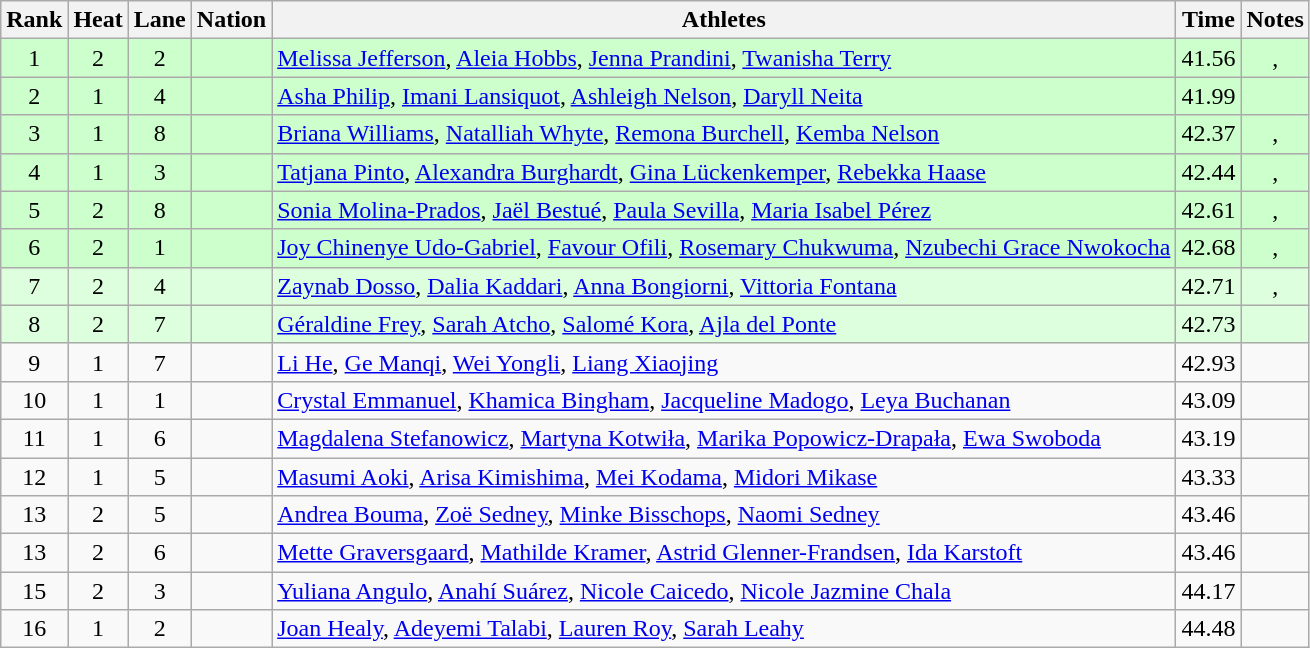<table class="wikitable sortable" style="text-align:center">
<tr>
<th>Rank</th>
<th>Heat</th>
<th>Lane</th>
<th>Nation</th>
<th>Athletes</th>
<th>Time</th>
<th>Notes</th>
</tr>
<tr bgcolor=ccffcc>
<td>1</td>
<td>2</td>
<td>2</td>
<td align=left></td>
<td align=left><a href='#'>Melissa Jefferson</a>, <a href='#'>Aleia Hobbs</a>, <a href='#'>Jenna Prandini</a>, <a href='#'>Twanisha Terry</a></td>
<td>41.56</td>
<td>, </td>
</tr>
<tr bgcolor=ccffcc>
<td>2</td>
<td>1</td>
<td>4</td>
<td align=left></td>
<td align=left><a href='#'>Asha Philip</a>, <a href='#'>Imani Lansiquot</a>, <a href='#'>Ashleigh Nelson</a>, <a href='#'>Daryll Neita</a></td>
<td>41.99</td>
<td></td>
</tr>
<tr bgcolor=ccffcc>
<td>3</td>
<td>1</td>
<td>8</td>
<td align=left></td>
<td align=left><a href='#'>Briana Williams</a>, <a href='#'>Natalliah Whyte</a>, <a href='#'>Remona Burchell</a>, <a href='#'>Kemba Nelson</a></td>
<td>42.37</td>
<td>, </td>
</tr>
<tr bgcolor=ccffcc>
<td>4</td>
<td>1</td>
<td>3</td>
<td align=left></td>
<td align=left><a href='#'>Tatjana Pinto</a>, <a href='#'>Alexandra Burghardt</a>, <a href='#'>Gina Lückenkemper</a>, <a href='#'>Rebekka Haase</a></td>
<td>42.44</td>
<td>, </td>
</tr>
<tr bgcolor=ccffcc>
<td>5</td>
<td>2</td>
<td>8</td>
<td align=left></td>
<td align=left><a href='#'>Sonia Molina-Prados</a>, <a href='#'>Jaël Bestué</a>, <a href='#'>Paula Sevilla</a>, <a href='#'>Maria Isabel Pérez</a></td>
<td>42.61</td>
<td>, </td>
</tr>
<tr bgcolor=ccffcc>
<td>6</td>
<td>2</td>
<td>1</td>
<td align=left></td>
<td align=left><a href='#'>Joy Chinenye Udo-Gabriel</a>, <a href='#'>Favour Ofili</a>, <a href='#'>Rosemary Chukwuma</a>, <a href='#'>Nzubechi Grace Nwokocha</a></td>
<td>42.68</td>
<td>, </td>
</tr>
<tr bgcolor=ddffdd>
<td>7</td>
<td>2</td>
<td>4</td>
<td align=left></td>
<td align=left><a href='#'>Zaynab Dosso</a>, <a href='#'>Dalia Kaddari</a>, <a href='#'>Anna Bongiorni</a>, <a href='#'>Vittoria Fontana</a></td>
<td>42.71</td>
<td>, </td>
</tr>
<tr bgcolor=ddffdd>
<td>8</td>
<td>2</td>
<td>7</td>
<td align=left></td>
<td align=left><a href='#'>Géraldine Frey</a>, <a href='#'>Sarah Atcho</a>, <a href='#'>Salomé Kora</a>, <a href='#'>Ajla del Ponte</a></td>
<td>42.73</td>
<td></td>
</tr>
<tr>
<td>9</td>
<td>1</td>
<td>7</td>
<td align=left></td>
<td align=left><a href='#'>Li He</a>, <a href='#'>Ge Manqi</a>, <a href='#'>Wei Yongli</a>, <a href='#'>Liang Xiaojing</a></td>
<td>42.93</td>
<td></td>
</tr>
<tr>
<td>10</td>
<td>1</td>
<td>1</td>
<td align=left></td>
<td align=left><a href='#'>Crystal Emmanuel</a>, <a href='#'>Khamica Bingham</a>, <a href='#'>Jacqueline Madogo</a>, <a href='#'>Leya Buchanan</a></td>
<td>43.09</td>
<td></td>
</tr>
<tr>
<td>11</td>
<td>1</td>
<td>6</td>
<td align=left></td>
<td align=left><a href='#'>Magdalena Stefanowicz</a>, <a href='#'>Martyna Kotwiła</a>, <a href='#'>Marika Popowicz-Drapała</a>, <a href='#'>Ewa Swoboda</a></td>
<td>43.19</td>
<td></td>
</tr>
<tr>
<td>12</td>
<td>1</td>
<td>5</td>
<td align=left></td>
<td align=left><a href='#'>Masumi Aoki</a>, <a href='#'>Arisa Kimishima</a>, <a href='#'>Mei Kodama</a>, <a href='#'>Midori Mikase</a></td>
<td>43.33</td>
<td></td>
</tr>
<tr>
<td>13</td>
<td>2</td>
<td>5</td>
<td align=left></td>
<td align=left><a href='#'>Andrea Bouma</a>, <a href='#'>Zoë Sedney</a>, <a href='#'>Minke Bisschops</a>,  <a href='#'>Naomi Sedney</a></td>
<td>43.46</td>
<td></td>
</tr>
<tr>
<td>13</td>
<td>2</td>
<td>6</td>
<td align=left></td>
<td align=left><a href='#'>Mette Graversgaard</a>, <a href='#'>Mathilde Kramer</a>, <a href='#'>Astrid Glenner-Frandsen</a>, <a href='#'>Ida Karstoft</a></td>
<td>43.46</td>
<td></td>
</tr>
<tr>
<td>15</td>
<td>2</td>
<td>3</td>
<td align=left></td>
<td align=left><a href='#'>Yuliana Angulo</a>, <a href='#'>Anahí Suárez</a>, <a href='#'>Nicole Caicedo</a>, <a href='#'>Nicole Jazmine Chala</a></td>
<td>44.17</td>
<td></td>
</tr>
<tr>
<td>16</td>
<td>1</td>
<td>2</td>
<td align=left></td>
<td align=left><a href='#'>Joan Healy</a>, <a href='#'>Adeyemi Talabi</a>, <a href='#'>Lauren Roy</a>, <a href='#'>Sarah Leahy</a></td>
<td>44.48</td>
<td></td>
</tr>
</table>
